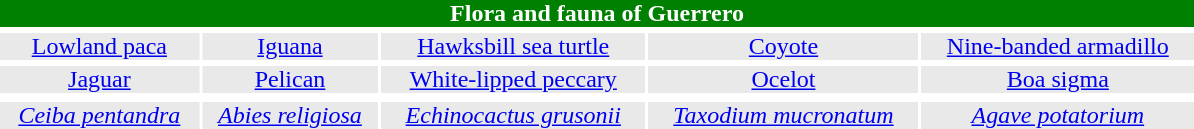<table class="toc" cellpadding=0 cellspacing=2 width=800px style="float:center; margin: 0.5em 0.5em 0.5em 1em; padding: 0.5e">
<tr>
<td colspan=8 style="background:#green; color:white; font-size:100%" align=center bgcolor="green"><strong>Flora and fauna of Guerrero</strong></td>
</tr>
<tr>
<td align=center valign=center bgcolor="white"></td>
<td align=center valign=center bgcolor="white"></td>
<td align=center valign=center bgcolor="white"></td>
<td align=center valign=center bgcolor="white"></td>
<td align=center valign=center bgcolor="white"></td>
</tr>
<tr>
<td style="background:#e9e9e9;" align=center><a href='#'>Lowland paca</a></td>
<td style="background:#e9e9e9;" align=center><a href='#'>Iguana</a></td>
<td style="background:#e9e9e9;" align=center><a href='#'>Hawksbill sea turtle</a></td>
<td style="background:#e9e9e9;" align=center><a href='#'>Coyote</a></td>
<td style="background:#e9e9e9;" align=center><a href='#'>Nine-banded armadillo</a></td>
</tr>
<tr>
<td align=center valign=center bgcolor="white"></td>
<td align=center valign=center bgcolor="white"></td>
<td align=center valign=center bgcolor="white"></td>
<td align=center valign=center bgcolor="white"></td>
<td align=center valign=center bgcolor="white"></td>
</tr>
<tr>
<td style="background:#e9e9e9;" align=center><a href='#'>Jaguar</a></td>
<td style="background:#e9e9e9;" align=center><a href='#'>Pelican</a></td>
<td style="background:#e9e9e9;" align=center><a href='#'>White-lipped peccary</a></td>
<td style="background:#e9e9e9;" align=center><a href='#'>Ocelot</a></td>
<td style="background:#e9e9e9;" align=center><a href='#'>Boa sigma</a></td>
</tr>
<tr>
</tr>
<tr>
<td align=center valign=center bgcolor="white"></td>
<td align=center valign=center bgcolor="white"></td>
<td align=center valign=center bgcolor="white"></td>
<td align=center valign=center bgcolor="white"></td>
<td align=center valign=center bgcolor="white"></td>
</tr>
<tr>
<td style="background:#e9e9e9;" align=center><em><a href='#'>Ceiba pentandra</a></em></td>
<td style="background:#e9e9e9;" align=center><em><a href='#'>Abies religiosa</a></em></td>
<td style="background:#e9e9e9;" align=center><em><a href='#'>Echinocactus grusonii</a></em></td>
<td style="background:#e9e9e9;" align=center><em><a href='#'>Taxodium mucronatum</a></em></td>
<td style="background:#e9e9e9;" align=center><a href='#'><em>Agave potatorium</em></a></td>
</tr>
<tr>
</tr>
</table>
